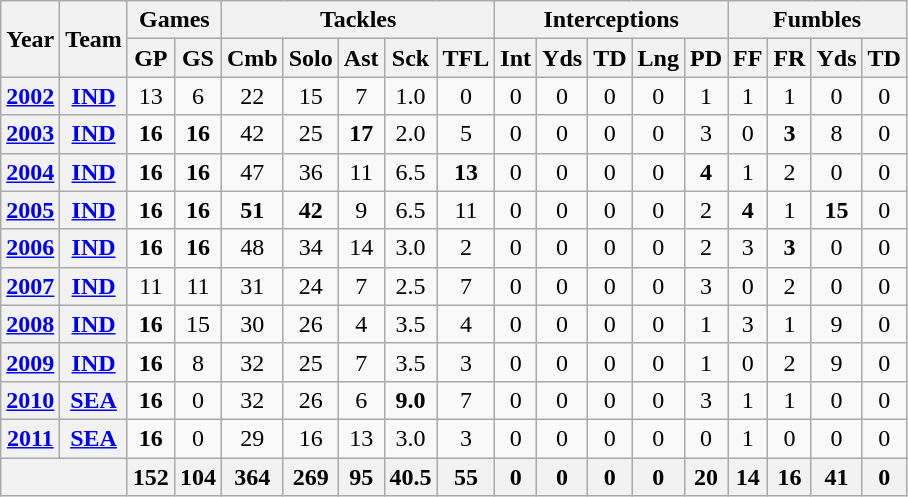<table class="wikitable" style="text-align:center">
<tr>
<th rowspan="2">Year</th>
<th rowspan="2">Team</th>
<th colspan="2">Games</th>
<th colspan="5">Tackles</th>
<th colspan="5">Interceptions</th>
<th colspan="4">Fumbles</th>
</tr>
<tr>
<th>GP</th>
<th>GS</th>
<th>Cmb</th>
<th>Solo</th>
<th>Ast</th>
<th>Sck</th>
<th>TFL</th>
<th>Int</th>
<th>Yds</th>
<th>TD</th>
<th>Lng</th>
<th>PD</th>
<th>FF</th>
<th>FR</th>
<th>Yds</th>
<th>TD</th>
</tr>
<tr>
<th><a href='#'>2002</a></th>
<th><a href='#'>IND</a></th>
<td>13</td>
<td>6</td>
<td>22</td>
<td>15</td>
<td>7</td>
<td>1.0</td>
<td>0</td>
<td>0</td>
<td>0</td>
<td>0</td>
<td>0</td>
<td>1</td>
<td>1</td>
<td>1</td>
<td>0</td>
<td>0</td>
</tr>
<tr>
<th><a href='#'>2003</a></th>
<th><a href='#'>IND</a></th>
<td><strong>16</strong></td>
<td><strong>16</strong></td>
<td>42</td>
<td>25</td>
<td><strong>17</strong></td>
<td>2.0</td>
<td>5</td>
<td>0</td>
<td>0</td>
<td>0</td>
<td>0</td>
<td>3</td>
<td>0</td>
<td><strong>3</strong></td>
<td>8</td>
<td>0</td>
</tr>
<tr>
<th><a href='#'>2004</a></th>
<th><a href='#'>IND</a></th>
<td><strong>16</strong></td>
<td><strong>16</strong></td>
<td>47</td>
<td>36</td>
<td>11</td>
<td>6.5</td>
<td><strong>13</strong></td>
<td>0</td>
<td>0</td>
<td>0</td>
<td>0</td>
<td><strong>4</strong></td>
<td>1</td>
<td>2</td>
<td>0</td>
<td>0</td>
</tr>
<tr>
<th><a href='#'>2005</a></th>
<th><a href='#'>IND</a></th>
<td><strong>16</strong></td>
<td><strong>16</strong></td>
<td><strong>51</strong></td>
<td><strong>42</strong></td>
<td>9</td>
<td>6.5</td>
<td>11</td>
<td>0</td>
<td>0</td>
<td>0</td>
<td>0</td>
<td>2</td>
<td><strong>4</strong></td>
<td>1</td>
<td><strong>15</strong></td>
<td>0</td>
</tr>
<tr>
<th><a href='#'>2006</a></th>
<th><a href='#'>IND</a></th>
<td><strong>16</strong></td>
<td><strong>16</strong></td>
<td>48</td>
<td>34</td>
<td>14</td>
<td>3.0</td>
<td>2</td>
<td>0</td>
<td>0</td>
<td>0</td>
<td>0</td>
<td>2</td>
<td>3</td>
<td><strong>3</strong></td>
<td>0</td>
<td>0</td>
</tr>
<tr>
<th><a href='#'>2007</a></th>
<th><a href='#'>IND</a></th>
<td>11</td>
<td>11</td>
<td>31</td>
<td>24</td>
<td>7</td>
<td>2.5</td>
<td>7</td>
<td>0</td>
<td>0</td>
<td>0</td>
<td>0</td>
<td>3</td>
<td>0</td>
<td>2</td>
<td>0</td>
<td>0</td>
</tr>
<tr>
<th><a href='#'>2008</a></th>
<th><a href='#'>IND</a></th>
<td><strong>16</strong></td>
<td>15</td>
<td>30</td>
<td>26</td>
<td>4</td>
<td>3.5</td>
<td>4</td>
<td>0</td>
<td>0</td>
<td>0</td>
<td>0</td>
<td>1</td>
<td>3</td>
<td>1</td>
<td>9</td>
<td>0</td>
</tr>
<tr>
<th><a href='#'>2009</a></th>
<th><a href='#'>IND</a></th>
<td><strong>16</strong></td>
<td>8</td>
<td>32</td>
<td>25</td>
<td>7</td>
<td>3.5</td>
<td>3</td>
<td>0</td>
<td>0</td>
<td>0</td>
<td>0</td>
<td>1</td>
<td>0</td>
<td>2</td>
<td>9</td>
<td>0</td>
</tr>
<tr>
<th><a href='#'>2010</a></th>
<th><a href='#'>SEA</a></th>
<td><strong>16</strong></td>
<td>0</td>
<td>32</td>
<td>26</td>
<td>6</td>
<td><strong>9.0</strong></td>
<td>7</td>
<td>0</td>
<td>0</td>
<td>0</td>
<td>0</td>
<td>3</td>
<td>1</td>
<td>1</td>
<td>0</td>
<td>0</td>
</tr>
<tr>
<th><a href='#'>2011</a></th>
<th><a href='#'>SEA</a></th>
<td><strong>16</strong></td>
<td>0</td>
<td>29</td>
<td>16</td>
<td>13</td>
<td>3.0</td>
<td>3</td>
<td>0</td>
<td>0</td>
<td>0</td>
<td>0</td>
<td>0</td>
<td>1</td>
<td>0</td>
<td>0</td>
<td>0</td>
</tr>
<tr>
<th colspan="2"></th>
<th>152</th>
<th>104</th>
<th>364</th>
<th>269</th>
<th>95</th>
<th>40.5</th>
<th>55</th>
<th>0</th>
<th>0</th>
<th>0</th>
<th>0</th>
<th>20</th>
<th>14</th>
<th>16</th>
<th>41</th>
<th>0</th>
</tr>
</table>
